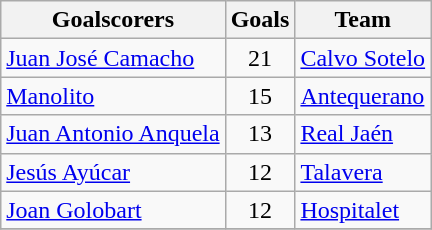<table class="wikitable sortable">
<tr>
<th>Goalscorers</th>
<th>Goals</th>
<th>Team</th>
</tr>
<tr>
<td> <a href='#'>Juan José Camacho</a></td>
<td style="text-align:center;">21</td>
<td><a href='#'>Calvo Sotelo</a></td>
</tr>
<tr>
<td> <a href='#'>Manolito</a></td>
<td style="text-align:center;">15</td>
<td><a href='#'>Antequerano</a></td>
</tr>
<tr>
<td> <a href='#'>Juan Antonio Anquela</a></td>
<td style="text-align:center;">13</td>
<td><a href='#'>Real Jaén</a></td>
</tr>
<tr>
<td> <a href='#'>Jesús Ayúcar</a></td>
<td style="text-align:center;">12</td>
<td><a href='#'>Talavera</a></td>
</tr>
<tr>
<td> <a href='#'>Joan Golobart</a></td>
<td style="text-align:center;">12</td>
<td><a href='#'>Hospitalet</a></td>
</tr>
<tr>
</tr>
</table>
